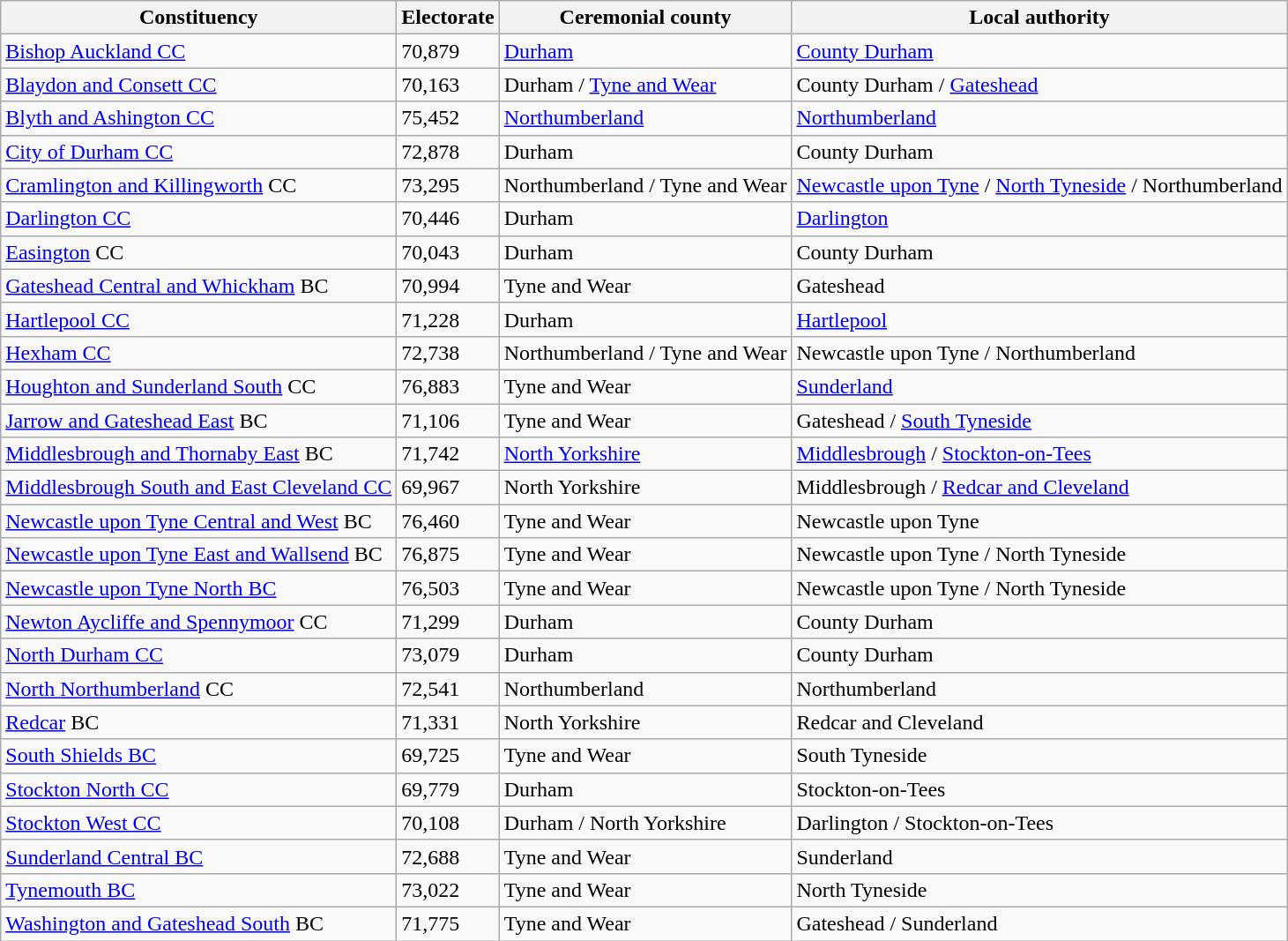<table class="wikitable">
<tr>
<th>Constituency</th>
<th>Electorate</th>
<th>Ceremonial county</th>
<th>Local authority</th>
</tr>
<tr>
<td><a href='#'>Bishop Auckland CC</a></td>
<td>70,879</td>
<td><a href='#'>Durham</a></td>
<td><a href='#'>County Durham</a></td>
</tr>
<tr>
<td><a href='#'>Blaydon and Consett CC</a></td>
<td>70,163</td>
<td>Durham / <a href='#'>Tyne and Wear</a></td>
<td>County Durham / <a href='#'>Gateshead</a></td>
</tr>
<tr>
<td><a href='#'>Blyth and Ashington CC</a></td>
<td>75,452</td>
<td><a href='#'>Northumberland</a></td>
<td><a href='#'>Northumberland</a></td>
</tr>
<tr>
<td><a href='#'>City of Durham CC</a></td>
<td>72,878</td>
<td>Durham</td>
<td>County Durham</td>
</tr>
<tr>
<td><a href='#'>Cramlington and Killingworth</a> CC</td>
<td>73,295</td>
<td>Northumberland / Tyne and Wear</td>
<td><a href='#'>Newcastle upon Tyne</a> / <a href='#'>North Tyneside</a> / Northumberland</td>
</tr>
<tr>
<td><a href='#'>Darlington CC</a></td>
<td>70,446</td>
<td>Durham</td>
<td><a href='#'>Darlington</a></td>
</tr>
<tr>
<td><a href='#'>Easington</a> CC</td>
<td>70,043</td>
<td>Durham</td>
<td>County Durham</td>
</tr>
<tr>
<td><a href='#'>Gateshead Central and Whickham</a> BC</td>
<td>70,994</td>
<td>Tyne and Wear</td>
<td>Gateshead</td>
</tr>
<tr>
<td><a href='#'>Hartlepool CC</a></td>
<td>71,228</td>
<td>Durham</td>
<td><a href='#'>Hartlepool</a></td>
</tr>
<tr>
<td><a href='#'>Hexham CC</a></td>
<td>72,738</td>
<td>Northumberland / Tyne and Wear</td>
<td>Newcastle upon Tyne / Northumberland</td>
</tr>
<tr>
<td><a href='#'>Houghton and Sunderland South</a> CC</td>
<td>76,883</td>
<td>Tyne and Wear</td>
<td><a href='#'>Sunderland</a></td>
</tr>
<tr>
<td><a href='#'>Jarrow and Gateshead East</a> BC</td>
<td>71,106</td>
<td>Tyne and Wear</td>
<td>Gateshead / <a href='#'>South Tyneside</a></td>
</tr>
<tr>
<td><a href='#'>Middlesbrough and Thornaby East</a> BC</td>
<td>71,742</td>
<td><a href='#'>North Yorkshire</a></td>
<td><a href='#'>Middlesbrough</a> / <a href='#'>Stockton-on-Tees</a></td>
</tr>
<tr>
<td><a href='#'>Middlesbrough South and East Cleveland CC</a></td>
<td>69,967</td>
<td>North Yorkshire</td>
<td>Middlesbrough / <a href='#'>Redcar and Cleveland</a></td>
</tr>
<tr>
<td><a href='#'>Newcastle upon Tyne Central and West</a> BC</td>
<td>76,460</td>
<td>Tyne and Wear</td>
<td>Newcastle upon Tyne</td>
</tr>
<tr>
<td><a href='#'>Newcastle upon Tyne East and Wallsend</a> BC</td>
<td>76,875</td>
<td>Tyne and Wear</td>
<td>Newcastle upon Tyne / North Tyneside</td>
</tr>
<tr>
<td><a href='#'>Newcastle upon Tyne North BC</a></td>
<td>76,503</td>
<td>Tyne and Wear</td>
<td>Newcastle upon Tyne / North Tyneside</td>
</tr>
<tr>
<td><a href='#'>Newton Aycliffe and Spennymoor</a> CC</td>
<td>71,299</td>
<td>Durham</td>
<td>County Durham</td>
</tr>
<tr>
<td><a href='#'>North Durham CC</a></td>
<td>73,079</td>
<td>Durham</td>
<td>County Durham</td>
</tr>
<tr>
<td><a href='#'>North Northumberland</a> CC</td>
<td>72,541</td>
<td>Northumberland</td>
<td>Northumberland</td>
</tr>
<tr>
<td><a href='#'>Redcar</a> BC</td>
<td>71,331</td>
<td>North Yorkshire</td>
<td>Redcar and Cleveland</td>
</tr>
<tr>
<td><a href='#'>South Shields BC</a></td>
<td>69,725</td>
<td>Tyne and Wear</td>
<td>South Tyneside</td>
</tr>
<tr>
<td><a href='#'>Stockton North CC</a></td>
<td>69,779</td>
<td>Durham</td>
<td>Stockton-on-Tees</td>
</tr>
<tr>
<td><a href='#'>Stockton West CC</a></td>
<td>70,108</td>
<td>Durham / North Yorkshire</td>
<td>Darlington / Stockton-on-Tees</td>
</tr>
<tr>
<td><a href='#'>Sunderland Central BC</a></td>
<td>72,688</td>
<td>Tyne and Wear</td>
<td>Sunderland</td>
</tr>
<tr>
<td><a href='#'>Tynemouth BC</a></td>
<td>73,022</td>
<td>Tyne and Wear</td>
<td>North Tyneside</td>
</tr>
<tr>
<td><a href='#'>Washington and Gateshead South</a> BC</td>
<td>71,775</td>
<td>Tyne and Wear</td>
<td>Gateshead / Sunderland</td>
</tr>
</table>
